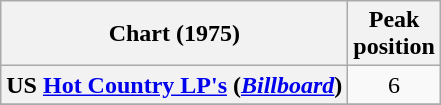<table class="wikitable plainrowheaders" style="text-align:center">
<tr>
<th scope="col">Chart (1975)</th>
<th scope="col">Peak<br>position</th>
</tr>
<tr>
<th scope = "row">US <a href='#'>Hot Country LP's</a> (<em><a href='#'>Billboard</a></em>)</th>
<td>6</td>
</tr>
<tr>
</tr>
</table>
